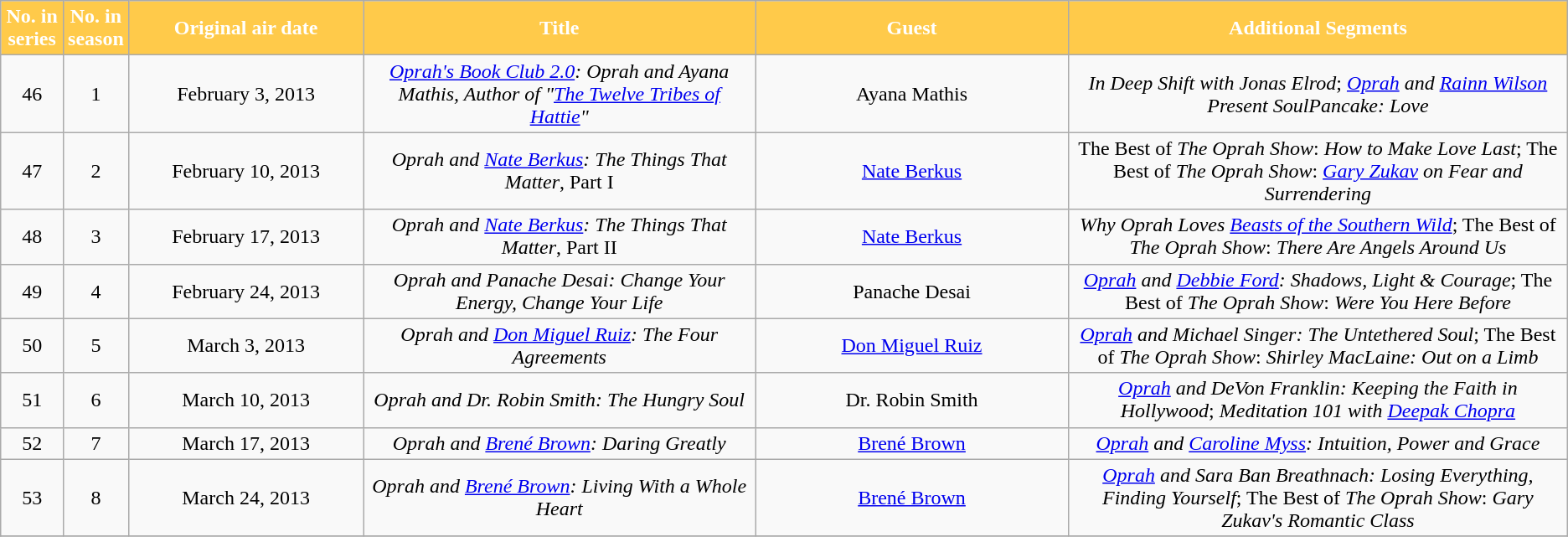<table class="wikitable plainrowheaders" style="text-align:center;">
<tr>
<th scope="col" style="background-color: #ffca4a; color: #FFFFFF;" width=4%>No. in<br>series</th>
<th scope="col" style="background-color: #ffca4a; color: #FFFFFF;" width=4%>No. in<br>season</th>
<th scope="col" style="background-color: #ffca4a; color: #FFFFFF;" width=15%>Original air date</th>
<th scope="col" style="background-color: #ffca4a; color: #FFFFFF;" width=25%>Title</th>
<th scope="col" style="background-color: #ffca4a; color: #FFFFFF;" width=20%>Guest</th>
<th scope="col" style="background-color: #ffca4a; color: #FFFFFF;">Additional Segments</th>
</tr>
<tr>
<td>46</td>
<td>1</td>
<td>February 3, 2013</td>
<td><em><a href='#'>Oprah's Book Club 2.0</a>: Oprah and Ayana Mathis, Author of "<a href='#'>The Twelve Tribes of Hattie</a>" </em></td>
<td>Ayana Mathis</td>
<td><em>In Deep Shift with Jonas Elrod</em>; <em><a href='#'>Oprah</a> and <a href='#'>Rainn Wilson</a> Present SoulPancake: Love</em></td>
</tr>
<tr>
<td>47</td>
<td>2</td>
<td>February 10, 2013</td>
<td><em>Oprah and <a href='#'>Nate Berkus</a>: The Things That Matter</em>, Part I</td>
<td><a href='#'>Nate Berkus</a></td>
<td>The Best of <em>The Oprah Show</em>: <em>How to Make Love Last</em>; The Best of <em>The Oprah Show</em>: <em><a href='#'>Gary Zukav</a> on Fear and Surrendering</em></td>
</tr>
<tr>
<td>48</td>
<td>3</td>
<td>February 17, 2013</td>
<td><em>Oprah and <a href='#'>Nate Berkus</a>: The Things That Matter</em>, Part II</td>
<td><a href='#'>Nate Berkus</a></td>
<td><em>Why Oprah Loves <a href='#'>Beasts of the Southern Wild</a></em>; The Best of <em>The Oprah Show</em>: <em>There Are Angels Around Us</em></td>
</tr>
<tr>
<td>49</td>
<td>4</td>
<td>February 24, 2013</td>
<td><em>Oprah and Panache Desai: Change Your Energy, Change Your Life</em></td>
<td>Panache Desai</td>
<td><em><a href='#'>Oprah</a> and <a href='#'>Debbie Ford</a>: Shadows, Light & Courage</em>; The Best of <em>The Oprah Show</em>: <em>Were You Here Before</em></td>
</tr>
<tr>
<td>50</td>
<td>5</td>
<td>March 3, 2013</td>
<td><em>Oprah and <a href='#'>Don Miguel Ruiz</a>: The Four Agreements</em></td>
<td><a href='#'>Don Miguel Ruiz</a></td>
<td><em><a href='#'>Oprah</a> and Michael Singer: The Untethered Soul</em>; The Best of <em>The Oprah Show</em>: <em>Shirley MacLaine: Out on a Limb</em></td>
</tr>
<tr>
<td>51</td>
<td>6</td>
<td>March 10, 2013</td>
<td><em>Oprah and Dr. Robin Smith: The Hungry Soul</em></td>
<td>Dr. Robin Smith</td>
<td><em><a href='#'>Oprah</a> and DeVon Franklin: Keeping the Faith in Hollywood</em>; <em>Meditation 101 with <a href='#'>Deepak Chopra</a></em></td>
</tr>
<tr>
<td>52</td>
<td>7</td>
<td>March 17, 2013</td>
<td><em>Oprah and <a href='#'>Brené Brown</a>: Daring Greatly</em></td>
<td><a href='#'>Brené Brown</a></td>
<td><em><a href='#'>Oprah</a> and <a href='#'>Caroline Myss</a>: Intuition, Power and Grace</em></td>
</tr>
<tr>
<td>53</td>
<td>8</td>
<td>March 24, 2013</td>
<td><em>Oprah and <a href='#'>Brené Brown</a>: Living With a Whole Heart</em></td>
<td><a href='#'>Brené Brown</a></td>
<td><em><a href='#'>Oprah</a> and Sara Ban Breathnach: Losing Everything, Finding Yourself</em>; The Best of <em>The Oprah Show</em>: <em>Gary Zukav's Romantic Class</em></td>
</tr>
<tr>
</tr>
</table>
